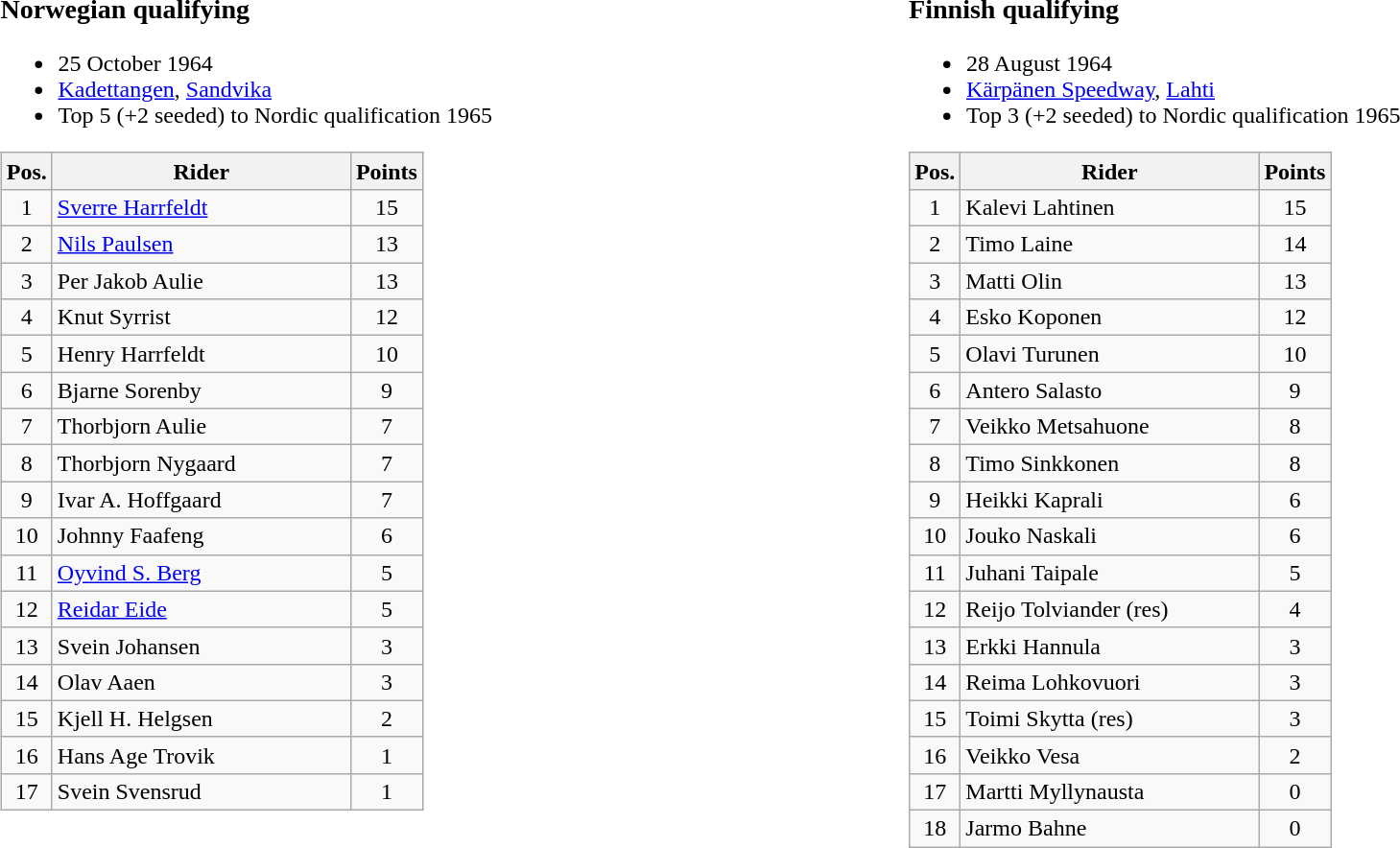<table width=100%>
<tr>
<td width=50% valign=top><br><h3>Norwegian qualifying</h3><ul><li>25 October 1964</li><li> <a href='#'>Kadettangen</a>, <a href='#'>Sandvika</a></li><li>Top 5 (+2 seeded) to Nordic qualification 1965</li></ul><table class=wikitable>
<tr>
<th width=25px>Pos.</th>
<th width=200px>Rider</th>
<th width=40px>Points</th>
</tr>
<tr align=center >
<td>1</td>
<td align=left><a href='#'>Sverre Harrfeldt</a></td>
<td>15</td>
</tr>
<tr align=center >
<td>2</td>
<td align=left><a href='#'>Nils Paulsen</a></td>
<td>13</td>
</tr>
<tr align=center >
<td>3</td>
<td align=left>Per Jakob Aulie</td>
<td>13</td>
</tr>
<tr align=center >
<td>4</td>
<td align=left>Knut Syrrist</td>
<td>12</td>
</tr>
<tr align=center >
<td>5</td>
<td align=left>Henry Harrfeldt</td>
<td>10</td>
</tr>
<tr align=center>
<td>6</td>
<td align=left>Bjarne Sorenby</td>
<td>9</td>
</tr>
<tr align=center>
<td>7</td>
<td align=left>Thorbjorn Aulie</td>
<td>7</td>
</tr>
<tr align=center>
<td>8</td>
<td align=left>Thorbjorn Nygaard</td>
<td>7</td>
</tr>
<tr align=center>
<td>9</td>
<td align=left>Ivar A. Hoffgaard</td>
<td>7</td>
</tr>
<tr align=center>
<td>10</td>
<td align=left>Johnny Faafeng</td>
<td>6</td>
</tr>
<tr align=center>
<td>11</td>
<td align=left><a href='#'>Oyvind S. Berg</a></td>
<td>5</td>
</tr>
<tr align=center>
<td>12</td>
<td align=left><a href='#'>Reidar Eide</a></td>
<td>5</td>
</tr>
<tr align=center>
<td>13</td>
<td align=left>Svein Johansen</td>
<td>3</td>
</tr>
<tr align=center>
<td>14</td>
<td align=left>Olav Aaen</td>
<td>3</td>
</tr>
<tr align=center>
<td>15</td>
<td align=left>Kjell H. Helgsen</td>
<td>2</td>
</tr>
<tr align=center>
<td>16</td>
<td align=left>Hans Age Trovik</td>
<td>1</td>
</tr>
<tr align=center>
<td>17</td>
<td align=left>Svein Svensrud</td>
<td>1</td>
</tr>
</table>
</td>
<td width=50% valign=top><br><h3>Finnish qualifying</h3><ul><li>28 August 1964</li><li> <a href='#'>Kärpänen Speedway</a>, <a href='#'>Lahti</a></li><li>Top 3 (+2 seeded) to Nordic qualification 1965</li></ul><table class="wikitable" style="text-align:center;">
<tr>
<th width=25px>Pos.</th>
<th width=200px>Rider</th>
<th width=40px>Points</th>
</tr>
<tr>
<td>1</td>
<td align=left>Kalevi Lahtinen</td>
<td>15</td>
</tr>
<tr>
<td>2</td>
<td align=left>Timo Laine</td>
<td>14</td>
</tr>
<tr>
<td>3</td>
<td align=left>Matti Olin</td>
<td>13</td>
</tr>
<tr>
<td>4</td>
<td align=left>Esko Koponen</td>
<td>12</td>
</tr>
<tr>
<td>5</td>
<td align=left>Olavi Turunen</td>
<td>10</td>
</tr>
<tr>
<td>6</td>
<td align=left>Antero Salasto</td>
<td>9</td>
</tr>
<tr>
<td>7</td>
<td align=left>Veikko Metsahuone</td>
<td>8</td>
</tr>
<tr>
<td>8</td>
<td align=left>Timo Sinkkonen</td>
<td>8</td>
</tr>
<tr>
<td>9</td>
<td align=left>Heikki Kaprali</td>
<td>6</td>
</tr>
<tr>
<td>10</td>
<td align=left>Jouko Naskali</td>
<td>6</td>
</tr>
<tr>
<td>11</td>
<td align=left>Juhani Taipale</td>
<td>5</td>
</tr>
<tr>
<td>12</td>
<td align=left>Reijo Tolviander (res)</td>
<td>4</td>
</tr>
<tr>
<td>13</td>
<td align=left>Erkki Hannula</td>
<td>3</td>
</tr>
<tr>
<td>14</td>
<td align=left>Reima Lohkovuori</td>
<td>3</td>
</tr>
<tr>
<td>15</td>
<td align=left>Toimi Skytta (res)</td>
<td>3</td>
</tr>
<tr>
<td>16</td>
<td align=left>Veikko Vesa</td>
<td>2</td>
</tr>
<tr>
<td>17</td>
<td align=left>Martti Myllynausta</td>
<td>0</td>
</tr>
<tr>
<td>18</td>
<td align=left>Jarmo Bahne</td>
<td>0</td>
</tr>
</table>
</td>
</tr>
</table>
